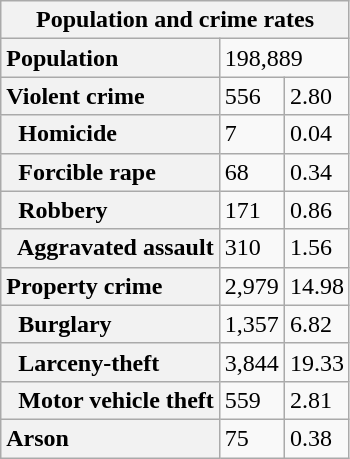<table class="wikitable mw-collapsible collapsible collapsed">
<tr>
<th colspan="3">Population and crime rates</th>
</tr>
<tr>
<th scope="row" style="text-align: left;">Population</th>
<td colspan="2">198,889</td>
</tr>
<tr>
<th scope="row" style="text-align: left;">Violent crime</th>
<td>556</td>
<td>2.80</td>
</tr>
<tr>
<th scope="row" style="text-align: left;">  Homicide</th>
<td>7</td>
<td>0.04</td>
</tr>
<tr>
<th scope="row" style="text-align: left;">  Forcible rape</th>
<td>68</td>
<td>0.34</td>
</tr>
<tr>
<th scope="row" style="text-align: left;">  Robbery</th>
<td>171</td>
<td>0.86</td>
</tr>
<tr>
<th scope="row" style="text-align: left;">  Aggravated assault</th>
<td>310</td>
<td>1.56</td>
</tr>
<tr>
<th scope="row" style="text-align: left;">Property crime</th>
<td>2,979</td>
<td>14.98</td>
</tr>
<tr>
<th scope="row" style="text-align: left;">  Burglary</th>
<td>1,357</td>
<td>6.82</td>
</tr>
<tr>
<th scope="row" style="text-align: left;">  Larceny-theft</th>
<td>3,844</td>
<td>19.33</td>
</tr>
<tr>
<th scope="row" style="text-align: left;">  Motor vehicle theft</th>
<td>559</td>
<td>2.81</td>
</tr>
<tr>
<th scope="row" style="text-align: left;">Arson</th>
<td>75</td>
<td>0.38</td>
</tr>
</table>
